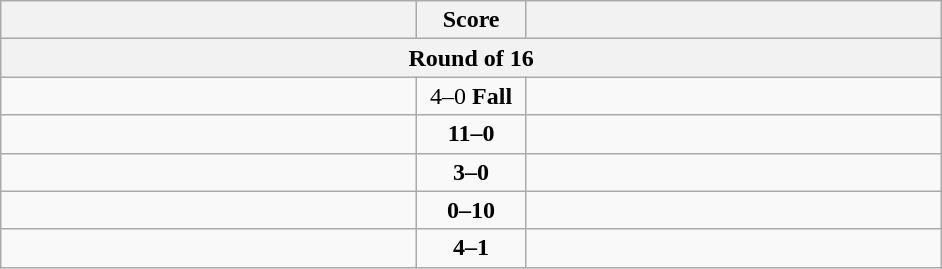<table class="wikitable" style="text-align: left;">
<tr>
<th align="right" width="270"></th>
<th width="65">Score</th>
<th align="left" width="270"></th>
</tr>
<tr>
<th colspan="3">Round of 16</th>
</tr>
<tr>
<td><strong></strong></td>
<td align=center>4–0 <strong>Fall</strong></td>
<td></td>
</tr>
<tr>
<td><strong></strong></td>
<td align=center><strong>11–0</strong></td>
<td></td>
</tr>
<tr>
<td><strong></strong></td>
<td align=center><strong>3–0</strong></td>
<td></td>
</tr>
<tr>
<td></td>
<td align=center><strong>0–10</strong></td>
<td><strong></strong></td>
</tr>
<tr>
<td><strong></strong></td>
<td align=center><strong>4–1</strong></td>
<td></td>
</tr>
</table>
